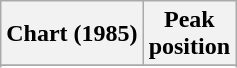<table class="wikitable sortable plainrowheaders" style="text-align:center">
<tr>
<th>Chart (1985)</th>
<th>Peak<br>position</th>
</tr>
<tr>
</tr>
<tr>
</tr>
</table>
